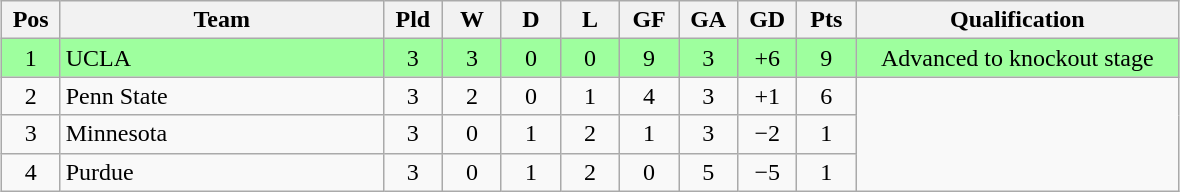<table class="wikitable" style="text-align:center; margin: 1em auto">
<tr>
<th style=width:2em>Pos</th>
<th style=width:13em>Team</th>
<th style=width:2em>Pld</th>
<th style=width:2em>W</th>
<th style=width:2em>D</th>
<th style=width:2em>L</th>
<th style=width:2em>GF</th>
<th style=width:2em>GA</th>
<th style=width:2em>GD</th>
<th style=width:2em>Pts</th>
<th style=width:13em>Qualification</th>
</tr>
<tr bgcolor="#9eff9e">
<td>1</td>
<td style="text-align:left">UCLA</td>
<td>3</td>
<td>3</td>
<td>0</td>
<td>0</td>
<td>9</td>
<td>3</td>
<td>+6</td>
<td>9</td>
<td>Advanced to knockout stage</td>
</tr>
<tr>
<td>2</td>
<td style="text-align:left">Penn State</td>
<td>3</td>
<td>2</td>
<td>0</td>
<td>1</td>
<td>4</td>
<td>3</td>
<td>+1</td>
<td>6</td>
</tr>
<tr>
<td>3</td>
<td style="text-align:left">Minnesota</td>
<td>3</td>
<td>0</td>
<td>1</td>
<td>2</td>
<td>1</td>
<td>3</td>
<td>−2</td>
<td>1</td>
</tr>
<tr>
<td>4</td>
<td style="text-align:left">Purdue</td>
<td>3</td>
<td>0</td>
<td>1</td>
<td>2</td>
<td>0</td>
<td>5</td>
<td>−5</td>
<td>1</td>
</tr>
</table>
